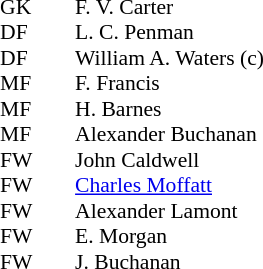<table style="font-size:90%; margin:0.2em auto;" cellspacing="0" cellpadding="0">
<tr>
<th width="25"></th>
<th width="25"></th>
</tr>
<tr>
<td>GK</td>
<td></td>
<td>F. V. Carter</td>
</tr>
<tr>
<td>DF</td>
<td></td>
<td>L. C. Penman</td>
</tr>
<tr>
<td>DF</td>
<td></td>
<td>William A. Waters (c)</td>
</tr>
<tr>
<td>MF</td>
<td></td>
<td>F. Francis</td>
</tr>
<tr>
<td>MF</td>
<td></td>
<td>H. Barnes</td>
</tr>
<tr>
<td>MF</td>
<td></td>
<td>Alexander Buchanan</td>
</tr>
<tr>
<td>FW</td>
<td></td>
<td>John Caldwell</td>
</tr>
<tr>
<td>FW</td>
<td></td>
<td> <a href='#'>Charles Moffatt</a></td>
</tr>
<tr>
<td>FW</td>
<td></td>
<td>Alexander Lamont</td>
</tr>
<tr>
<td>FW</td>
<td></td>
<td>E. Morgan</td>
</tr>
<tr>
<td>FW</td>
<td></td>
<td>J. Buchanan</td>
</tr>
</table>
